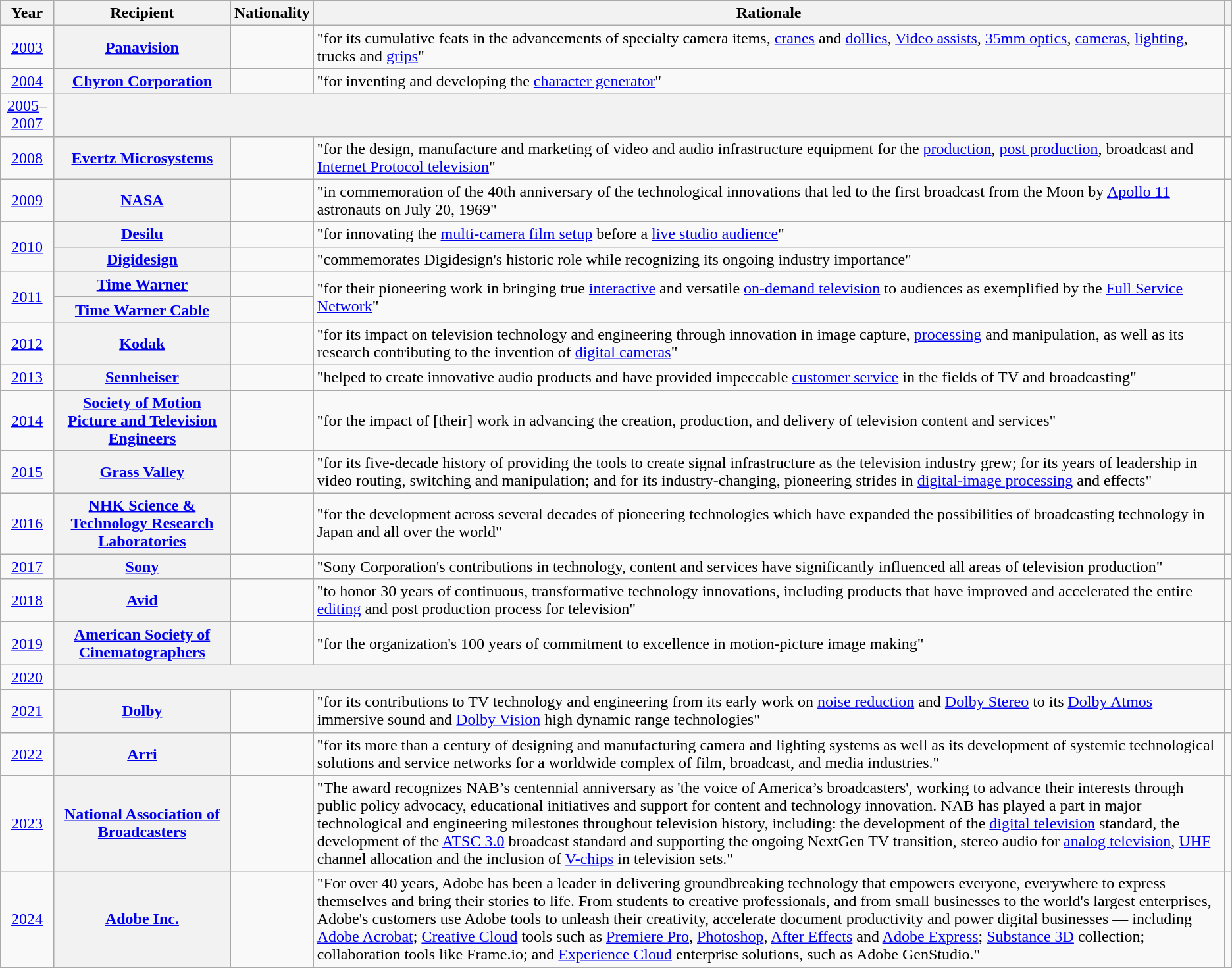<table class="wikitable plainrowheaders sortable">
<tr>
<th scope="col">Year</th>
<th scope="col">Recipient</th>
<th scope="col">Nationality</th>
<th scope="col">Rationale</th>
<th scope="col" class="unsortable"></th>
</tr>
<tr>
<td style="text-align:center;"><a href='#'>2003</a></td>
<th scope="row"><a href='#'>Panavision</a></th>
<td></td>
<td style="text-align:left;">"for its cumulative feats in the advancements of specialty camera items, <a href='#'>cranes</a> and <a href='#'>dollies</a>, <a href='#'>Video assists</a>, <a href='#'>35mm optics</a>, <a href='#'>cameras</a>, <a href='#'>lighting</a>, trucks and <a href='#'>grips</a>"</td>
<td style="text-align:center;"></td>
</tr>
<tr>
<td style="text-align:center;"><a href='#'>2004</a></td>
<th scope="row"><a href='#'>Chyron Corporation</a></th>
<td></td>
<td style="text-align:left;">"for inventing and developing the <a href='#'>character generator</a>"</td>
<td style="text-align:center;"></td>
</tr>
<tr class="sortbottom">
<td style="text-align:center;"><a href='#'>2005</a>–<a href='#'>2007</a></td>
<th scope=row colspan=3> </th>
<td style="text-align:center;"></td>
</tr>
<tr>
<td style="text-align:center;"><a href='#'>2008</a></td>
<th scope="row"><a href='#'>Evertz Microsystems</a></th>
<td></td>
<td style="text-align:left;">"for the design, manufacture and marketing of video and audio infrastructure equipment for the <a href='#'>production</a>, <a href='#'>post production</a>, broadcast and <a href='#'>Internet Protocol television</a>"</td>
<td style="text-align:center;"></td>
</tr>
<tr>
<td style="text-align:center;"><a href='#'>2009</a></td>
<th scope="row"><a href='#'>NASA</a></th>
<td></td>
<td style="text-align:left;">"in commemoration of the 40th anniversary of the technological innovations that led to the first broadcast from the Moon by <a href='#'>Apollo 11</a> astronauts on July 20, 1969"</td>
<td style="text-align:center;"></td>
</tr>
<tr>
<td style="text-align:center;" rowspan="2"><a href='#'>2010</a></td>
<th scope="row"><a href='#'>Desilu</a></th>
<td></td>
<td style="text-align:left;">"for innovating the <a href='#'>multi-camera film setup</a> before a <a href='#'>live studio audience</a>"</td>
<td rowspan="2" style="text-align:center;"></td>
</tr>
<tr>
<th scope="row"><a href='#'>Digidesign</a></th>
<td></td>
<td>"commemorates Digidesign's historic role while recognizing its ongoing industry importance"</td>
</tr>
<tr>
<td style="text-align:center;" rowspan="2"><a href='#'>2011</a></td>
<th scope="row"><a href='#'>Time Warner</a></th>
<td></td>
<td rowspan="2" style="text-align:left;">"for their pioneering work in bringing true <a href='#'>interactive</a> and versatile <a href='#'>on-demand television</a> to audiences as exemplified by the <a href='#'>Full Service Network</a>"</td>
<td rowspan="2" style="text-align:center;"></td>
</tr>
<tr>
<th scope="row"><a href='#'>Time Warner Cable</a></th>
<td></td>
</tr>
<tr>
<td style="text-align:center;"><a href='#'>2012</a></td>
<th scope="row"><a href='#'>Kodak</a></th>
<td></td>
<td style="text-align:left;">"for its impact on television technology and engineering through innovation in image capture, <a href='#'>processing</a> and manipulation, as well as its research contributing to the invention of <a href='#'>digital cameras</a>"</td>
<td style="text-align:center;"></td>
</tr>
<tr>
<td style="text-align:center;"><a href='#'>2013</a></td>
<th scope="row"><a href='#'>Sennheiser</a></th>
<td></td>
<td style="text-align:left;">"helped to create innovative audio products and have provided impeccable <a href='#'>customer service</a> in the fields of TV and broadcasting"</td>
<td style="text-align:center;"></td>
</tr>
<tr>
<td style="text-align:center;"><a href='#'>2014</a></td>
<th scope="row"><a href='#'>Society of Motion Picture and Television Engineers</a></th>
<td></td>
<td style="text-align:left;">"for the impact of [their] work in advancing the creation, production, and delivery of television content and services"</td>
<td style="text-align:center;"></td>
</tr>
<tr>
<td style="text-align:center;"><a href='#'>2015</a></td>
<th scope="row"><a href='#'>Grass Valley</a></th>
<td></td>
<td style="text-align:left;">"for its five-decade history of providing the tools to create signal infrastructure as the television industry grew; for its years of leadership in video routing, switching and manipulation; and for its industry-changing, pioneering strides in <a href='#'>digital-image processing</a> and effects"</td>
<td style="text-align:center;"></td>
</tr>
<tr>
<td style="text-align:center;"><a href='#'>2016</a></td>
<th scope="row"><a href='#'>NHK Science & Technology Research Laboratories</a></th>
<td></td>
<td style="text-align:left;">"for the development across several decades of pioneering technologies which have expanded the possibilities of broadcasting technology in Japan and all over the world"</td>
<td style="text-align:center;"></td>
</tr>
<tr>
<td style="text-align:center;"><a href='#'>2017</a></td>
<th scope="row"><a href='#'>Sony</a></th>
<td></td>
<td style="text-align:left;">"Sony Corporation's contributions in technology, content and services have significantly influenced all areas of television production"</td>
<td style="text-align:center;"></td>
</tr>
<tr>
<td style="text-align:center;"><a href='#'>2018</a></td>
<th scope="row"><a href='#'>Avid</a></th>
<td></td>
<td style="text-align:left;">"to honor 30 years of continuous, transformative technology innovations, including products that have improved and accelerated the entire <a href='#'>editing</a> and post production process for television"</td>
<td style="text-align:center;"></td>
</tr>
<tr>
<td style="text-align:center;"><a href='#'>2019</a></td>
<th scope="row"><a href='#'>American Society of Cinematographers</a></th>
<td></td>
<td style="text-align:left;">"for the organization's 100 years of commitment to excellence in motion-picture image making"</td>
<td style="text-align:center;"></td>
</tr>
<tr class="sortbottom">
<td style="text-align:center;"><a href='#'>2020</a></td>
<th scope=row colspan=3> </th>
<td style="text-align:center;"></td>
</tr>
<tr>
<td style="text-align:center;"><a href='#'>2021</a></td>
<th scope="row"><a href='#'>Dolby</a></th>
<td></td>
<td style="text-align:left;">"for its contributions to TV technology and engineering from its early work on <a href='#'>noise reduction</a> and <a href='#'>Dolby Stereo</a> to its <a href='#'>Dolby Atmos</a> immersive sound and <a href='#'>Dolby Vision</a> high dynamic range technologies"</td>
<td style="text-align:center;"></td>
</tr>
<tr>
<td style="text-align:center;"><a href='#'>2022</a></td>
<th scope="row"><a href='#'>Arri</a></th>
<td></td>
<td style="text-align:left;">"for its more than a century of designing and manufacturing camera and lighting systems as well as its development of systemic technological solutions and service networks for a worldwide complex of film, broadcast, and media industries."</td>
<td style="text-align:center;"></td>
</tr>
<tr>
<td style="text-align:center;"><a href='#'>2023</a></td>
<th scope="row"><a href='#'>National Association of Broadcasters</a></th>
<td></td>
<td style="text-align:left;">"The award recognizes NAB’s centennial anniversary as 'the voice of America’s broadcasters', working to advance their interests through public policy advocacy, educational initiatives and support for content and technology innovation. NAB has played a part in major technological and engineering milestones throughout television history, including: the development of the <a href='#'>digital television</a> standard, the development of the <a href='#'>ATSC 3.0</a> broadcast standard and supporting the ongoing NextGen TV transition, stereo audio for <a href='#'>analog television</a>, <a href='#'>UHF</a> channel allocation and the inclusion of <a href='#'>V-chips</a> in television sets."</td>
<td style="text-align:center;"></td>
</tr>
<tr>
<td style="text-align:center;"><a href='#'>2024</a></td>
<th scope="row"><a href='#'>Adobe Inc.</a></th>
<td></td>
<td style="text-align:left;">"For over 40 years, Adobe has been a leader in delivering groundbreaking technology that empowers everyone, everywhere to express themselves and bring their stories to life. From students to creative professionals, and from small businesses to the world's largest enterprises, Adobe's customers use Adobe tools to unleash their creativity, accelerate document productivity and power digital businesses — including <a href='#'>Adobe Acrobat</a>; <a href='#'>Creative Cloud</a> tools such as <a href='#'>Premiere Pro</a>, <a href='#'>Photoshop</a>, <a href='#'>After Effects</a> and <a href='#'>Adobe Express</a>; <a href='#'>Substance 3D</a> collection; collaboration tools like Frame.io; and <a href='#'>Experience Cloud</a> enterprise solutions, such as Adobe GenStudio."</td>
<td style="text-align:center;"></td>
</tr>
<tr>
</tr>
</table>
